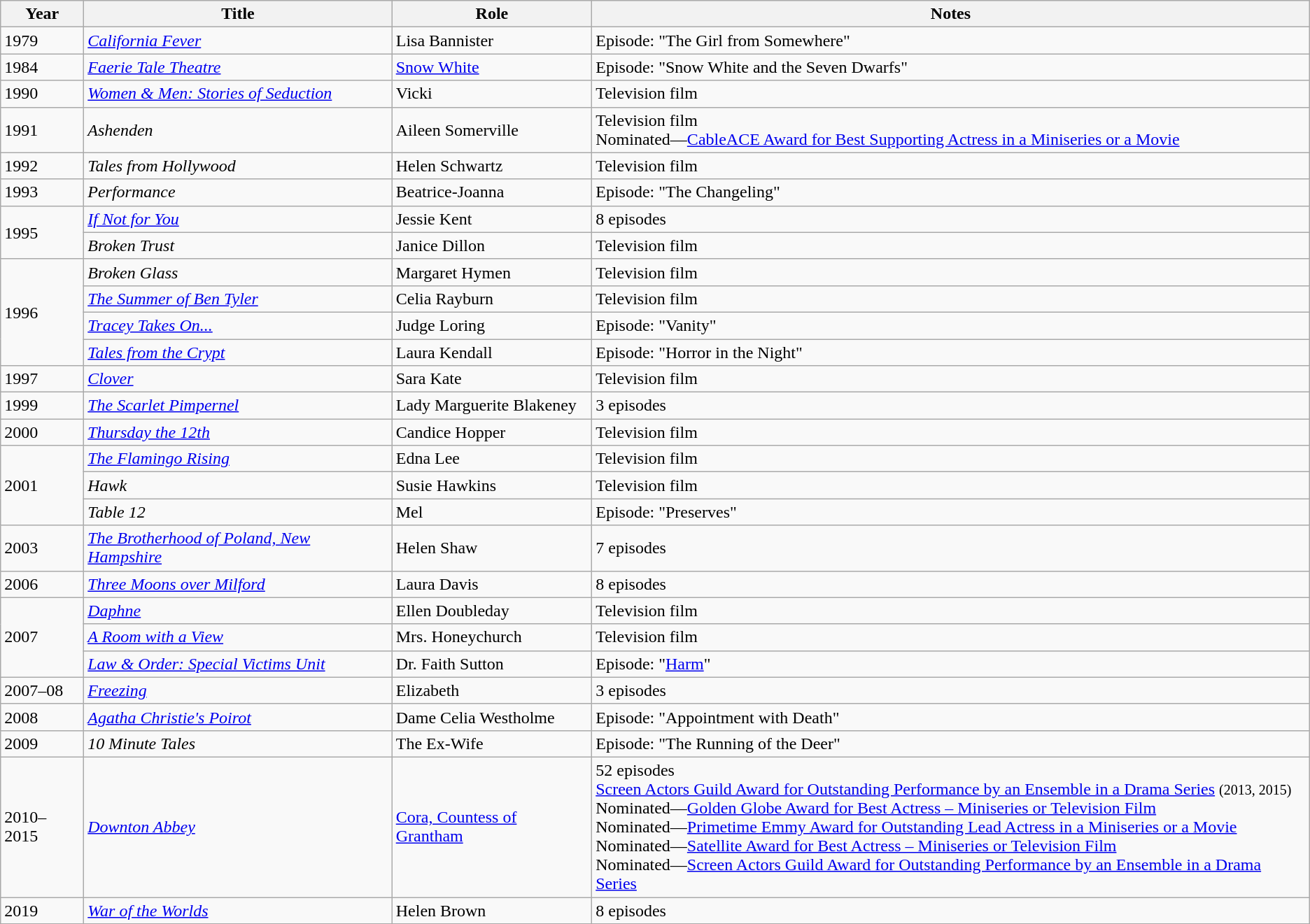<table class="wikitable sortable">
<tr>
<th>Year</th>
<th>Title</th>
<th>Role</th>
<th>Notes</th>
</tr>
<tr>
<td>1979</td>
<td><em><a href='#'>California Fever</a></em></td>
<td>Lisa Bannister</td>
<td>Episode: "The Girl from Somewhere"</td>
</tr>
<tr>
<td>1984</td>
<td><em><a href='#'>Faerie Tale Theatre</a></em></td>
<td><a href='#'>Snow White</a></td>
<td>Episode: "Snow White and the Seven Dwarfs"</td>
</tr>
<tr>
<td>1990</td>
<td><em><a href='#'>Women & Men: Stories of Seduction</a></em></td>
<td>Vicki</td>
<td>Television film</td>
</tr>
<tr>
<td>1991</td>
<td><em>Ashenden</em></td>
<td>Aileen Somerville</td>
<td>Television film<br>Nominated—<a href='#'>CableACE Award for Best Supporting Actress in a Miniseries or a Movie</a></td>
</tr>
<tr>
<td>1992</td>
<td><em>Tales from Hollywood</em></td>
<td>Helen Schwartz</td>
<td>Television film</td>
</tr>
<tr>
<td>1993</td>
<td><em>Performance</em></td>
<td>Beatrice-Joanna</td>
<td>Episode: "The Changeling"</td>
</tr>
<tr>
<td rowspan="2">1995</td>
<td><em><a href='#'>If Not for You</a></em></td>
<td>Jessie Kent</td>
<td>8 episodes</td>
</tr>
<tr>
<td><em>Broken Trust</em></td>
<td>Janice Dillon</td>
<td>Television film</td>
</tr>
<tr>
<td rowspan="4">1996</td>
<td><em>Broken Glass</em></td>
<td>Margaret Hymen</td>
<td>Television film</td>
</tr>
<tr>
<td><em><a href='#'>The Summer of Ben Tyler</a></em></td>
<td>Celia Rayburn</td>
<td>Television film</td>
</tr>
<tr>
<td><em><a href='#'>Tracey Takes On...</a></em></td>
<td>Judge Loring</td>
<td>Episode: "Vanity"</td>
</tr>
<tr>
<td><em><a href='#'>Tales from the Crypt</a></em></td>
<td>Laura Kendall</td>
<td>Episode: "Horror in the Night"</td>
</tr>
<tr>
<td>1997</td>
<td><em><a href='#'>Clover</a></em></td>
<td>Sara Kate</td>
<td>Television film</td>
</tr>
<tr>
<td>1999</td>
<td><em><a href='#'>The Scarlet Pimpernel</a></em></td>
<td>Lady Marguerite Blakeney</td>
<td>3 episodes</td>
</tr>
<tr>
<td>2000</td>
<td><em><a href='#'>Thursday the 12th</a></em></td>
<td>Candice Hopper</td>
<td>Television film</td>
</tr>
<tr>
<td rowspan="3">2001</td>
<td><em><a href='#'>The Flamingo Rising</a></em></td>
<td>Edna Lee</td>
<td>Television film</td>
</tr>
<tr>
<td><em>Hawk</em></td>
<td>Susie Hawkins</td>
<td>Television film</td>
</tr>
<tr>
<td><em>Table 12</em></td>
<td>Mel</td>
<td>Episode: "Preserves"</td>
</tr>
<tr>
<td>2003</td>
<td><em><a href='#'>The Brotherhood of Poland, New Hampshire</a></em></td>
<td>Helen Shaw</td>
<td>7 episodes</td>
</tr>
<tr>
<td>2006</td>
<td><em><a href='#'>Three Moons over Milford</a></em></td>
<td>Laura Davis</td>
<td>8 episodes</td>
</tr>
<tr>
<td rowspan="3">2007</td>
<td><em><a href='#'>Daphne</a></em></td>
<td>Ellen Doubleday</td>
<td>Television film</td>
</tr>
<tr>
<td><em><a href='#'>A Room with a View</a></em></td>
<td>Mrs. Honeychurch</td>
<td>Television film</td>
</tr>
<tr>
<td><em><a href='#'>Law & Order: Special Victims Unit</a></em></td>
<td>Dr. Faith Sutton</td>
<td>Episode: "<a href='#'>Harm</a>"</td>
</tr>
<tr>
<td>2007–08</td>
<td><em><a href='#'>Freezing</a></em></td>
<td>Elizabeth</td>
<td>3 episodes</td>
</tr>
<tr>
<td>2008</td>
<td><em><a href='#'>Agatha Christie's Poirot</a></em></td>
<td>Dame Celia Westholme</td>
<td>Episode: "Appointment with Death"</td>
</tr>
<tr>
<td>2009</td>
<td><em>10 Minute Tales</em></td>
<td>The Ex-Wife</td>
<td>Episode: "The Running of the Deer"</td>
</tr>
<tr>
<td>2010–2015</td>
<td><em><a href='#'>Downton Abbey</a></em></td>
<td><a href='#'>Cora, Countess of Grantham</a></td>
<td>52 episodes<br><a href='#'>Screen Actors Guild Award for Outstanding Performance by an Ensemble in a Drama Series</a> <small>(2013, 2015)</small><br>Nominated—<a href='#'>Golden Globe Award for Best Actress – Miniseries or Television Film</a><br>Nominated—<a href='#'>Primetime Emmy Award for Outstanding Lead Actress in a Miniseries or a Movie</a><br>Nominated—<a href='#'>Satellite Award for Best Actress – Miniseries or Television Film</a><br>Nominated—<a href='#'>Screen Actors Guild Award for Outstanding Performance by an Ensemble in a Drama Series</a></td>
</tr>
<tr>
<td>2019</td>
<td><em><a href='#'>War of the Worlds</a></em></td>
<td>Helen Brown</td>
<td>8 episodes</td>
</tr>
</table>
